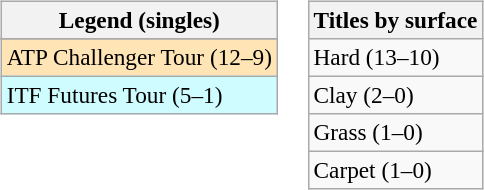<table>
<tr valign=top>
<td><br><table class=wikitable style=font-size:97%>
<tr>
<th>Legend (singles)</th>
</tr>
<tr bgcolor=e5d1cb>
</tr>
<tr bgcolor=moccasin>
<td>ATP Challenger Tour (12–9)</td>
</tr>
<tr bgcolor=cffcff>
<td>ITF Futures Tour (5–1)</td>
</tr>
</table>
</td>
<td><br><table class=wikitable style=font-size:97%>
<tr>
<th>Titles by surface</th>
</tr>
<tr>
<td>Hard (13–10)</td>
</tr>
<tr>
<td>Clay (2–0)</td>
</tr>
<tr>
<td>Grass (1–0)</td>
</tr>
<tr>
<td>Carpet (1–0)</td>
</tr>
</table>
</td>
</tr>
</table>
